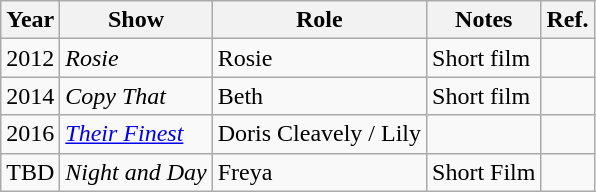<table class="wikitable sortable">
<tr>
<th>Year</th>
<th>Show</th>
<th>Role</th>
<th>Notes</th>
<th>Ref.</th>
</tr>
<tr>
<td>2012</td>
<td><em>Rosie</em></td>
<td>Rosie</td>
<td>Short film</td>
<td></td>
</tr>
<tr>
<td>2014</td>
<td><em>Copy That</em></td>
<td>Beth</td>
<td>Short film</td>
<td></td>
</tr>
<tr>
<td>2016</td>
<td><em><a href='#'>Their Finest</a></em></td>
<td>Doris Cleavely / Lily</td>
<td></td>
<td></td>
</tr>
<tr>
<td>TBD</td>
<td><em>Night and Day</em></td>
<td>Freya</td>
<td>Short Film</td>
<td></td>
</tr>
</table>
